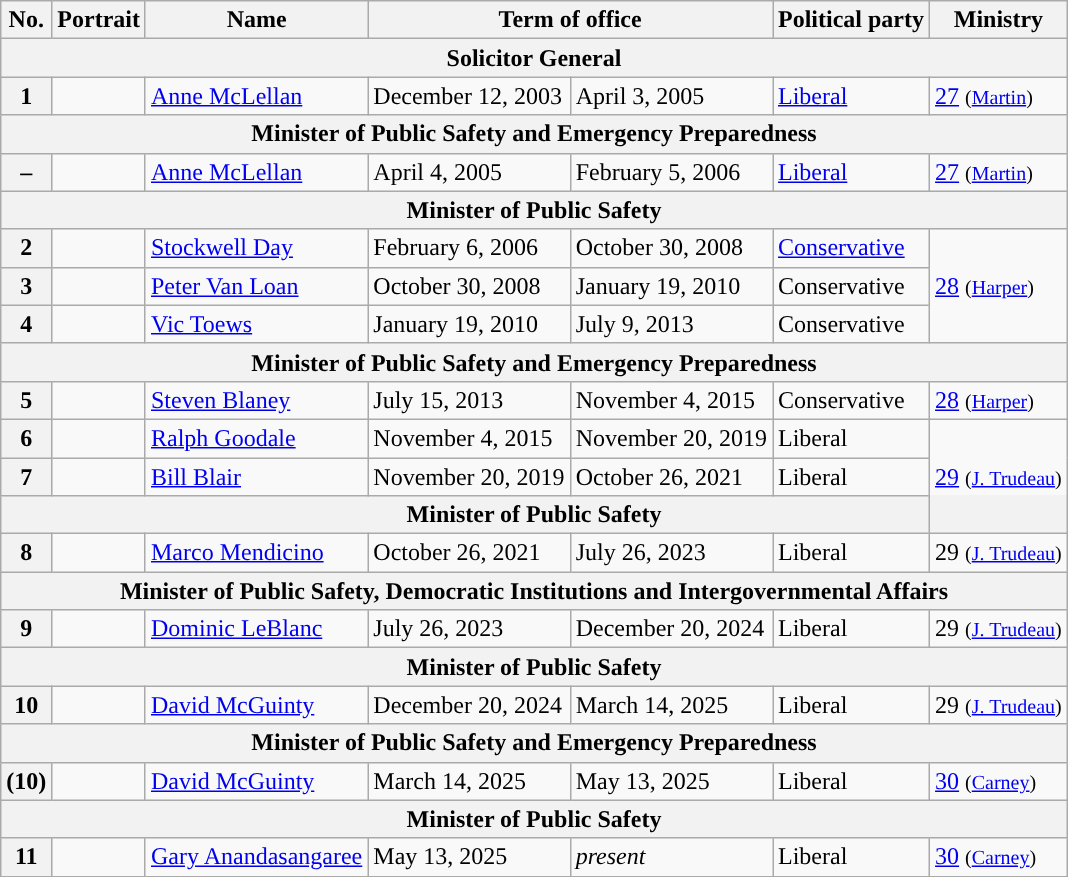<table class="wikitable">
<tr>
<th>No.</th>
<th>Portrait</th>
<th>Name</th>
<th colspan=2>Term of office</th>
<th>Political party</th>
<th>Ministry</th>
</tr>
<tr>
<th colspan=7>Solicitor General</th>
</tr>
<tr>
<th style="background:">1</th>
<td></td>
<td><a href='#'>Anne McLellan</a></td>
<td>December 12, 2003</td>
<td>April 3, 2005</td>
<td><a href='#'>Liberal</a></td>
<td><a href='#'>27</a> <small>(<a href='#'>Martin</a>)</small></td>
</tr>
<tr>
<th colspan=7>Minister of Public Safety and Emergency Preparedness</th>
</tr>
<tr>
<th style="background:">–</th>
<td></td>
<td><a href='#'>Anne McLellan</a></td>
<td>April 4, 2005</td>
<td>February 5, 2006</td>
<td><a href='#'>Liberal</a></td>
<td><a href='#'>27</a> <small>(<a href='#'>Martin</a>)</small></td>
</tr>
<tr>
<th colspan=7>Minister of Public Safety</th>
</tr>
<tr>
<th style="background:">2</th>
<td></td>
<td><a href='#'>Stockwell Day</a></td>
<td>February 6, 2006</td>
<td>October 30, 2008</td>
<td><a href='#'>Conservative</a></td>
<td rowspan=3><a href='#'>28</a> <small>(<a href='#'>Harper</a>)</small></td>
</tr>
<tr>
<th style="background:">3</th>
<td></td>
<td><a href='#'>Peter Van Loan</a></td>
<td>October 30, 2008</td>
<td>January 19, 2010</td>
<td>Conservative</td>
</tr>
<tr>
<th style="background:">4</th>
<td></td>
<td><a href='#'>Vic Toews</a></td>
<td>January 19, 2010</td>
<td>July 9, 2013</td>
<td>Conservative</td>
</tr>
<tr>
<th colspan=7>Minister of Public Safety and Emergency Preparedness</th>
</tr>
<tr>
<th style="background:">5</th>
<td></td>
<td><a href='#'>Steven Blaney</a></td>
<td>July 15, 2013</td>
<td>November 4, 2015</td>
<td>Conservative</td>
<td><a href='#'>28</a> <small>(<a href='#'>Harper</a>)</small></td>
</tr>
<tr>
<th style="background:">6</th>
<td></td>
<td><a href='#'>Ralph Goodale</a></td>
<td>November 4, 2015</td>
<td>November 20, 2019</td>
<td>Liberal</td>
<td rowspan=3><a href='#'>29</a> <small>(<a href='#'>J. Trudeau</a>)</small></td>
</tr>
<tr>
<th style="background:">7</th>
<td></td>
<td><a href='#'>Bill Blair</a></td>
<td>November 20, 2019</td>
<td>October 26, 2021</td>
<td>Liberal</td>
</tr>
<tr>
<th colspan="7">Minister of Public Safety</th>
</tr>
<tr>
<th style="background:">8</th>
<td></td>
<td><a href='#'>Marco Mendicino</a></td>
<td>October 26, 2021</td>
<td>July 26, 2023</td>
<td>Liberal</td>
<td>29 <small>(<a href='#'>J. Trudeau</a>)</small></td>
</tr>
<tr>
<th colspan=7>Minister of Public Safety, Democratic Institutions and Intergovernmental Affairs</th>
</tr>
<tr>
<th style="background:">9</th>
<td></td>
<td><a href='#'>Dominic LeBlanc</a></td>
<td>July 26, 2023</td>
<td>December 20, 2024</td>
<td>Liberal</td>
<td>29 <small>(<a href='#'>J. Trudeau</a>)</small></td>
</tr>
<tr>
<th colspan=7>Minister of Public Safety</th>
</tr>
<tr>
<th style="background:">10</th>
<td></td>
<td><a href='#'>David McGuinty</a></td>
<td>December 20, 2024</td>
<td>March 14, 2025</td>
<td>Liberal</td>
<td>29 <small>(<a href='#'>J. Trudeau</a>)</small></td>
</tr>
<tr>
<th colspan=7>Minister of Public Safety and Emergency Preparedness</th>
</tr>
<tr>
<th style="background:">(10)</th>
<td></td>
<td><a href='#'>David McGuinty</a></td>
<td>March 14, 2025</td>
<td>May 13, 2025</td>
<td>Liberal</td>
<td><a href='#'>30</a> <small>(<a href='#'>Carney</a>)</small></td>
</tr>
<tr>
<th colspan=7>Minister of Public Safety</th>
</tr>
<tr>
<th style="background:">11</th>
<td></td>
<td><a href='#'>Gary Anandasangaree</a></td>
<td>May 13, 2025</td>
<td><em>present</em></td>
<td>Liberal</td>
<td><a href='#'>30</a> <small>(<a href='#'>Carney</a>)</small></td>
</tr>
<tr>
</tr>
</table>
